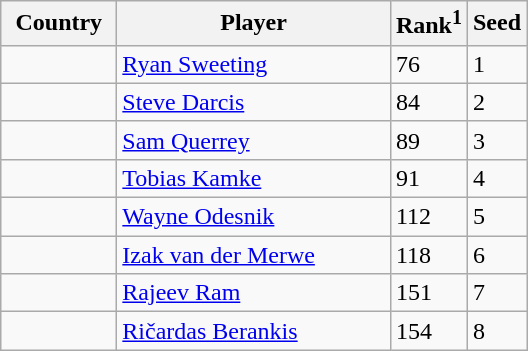<table class="sortable wikitable">
<tr>
<th width="70">Country</th>
<th width="175">Player</th>
<th>Rank<sup>1</sup></th>
<th>Seed</th>
</tr>
<tr>
<td></td>
<td><a href='#'>Ryan Sweeting</a></td>
<td>76</td>
<td>1</td>
</tr>
<tr>
<td></td>
<td><a href='#'>Steve Darcis</a></td>
<td>84</td>
<td>2</td>
</tr>
<tr>
<td></td>
<td><a href='#'>Sam Querrey</a></td>
<td>89</td>
<td>3</td>
</tr>
<tr>
<td></td>
<td><a href='#'>Tobias Kamke</a></td>
<td>91</td>
<td>4</td>
</tr>
<tr>
<td></td>
<td><a href='#'>Wayne Odesnik</a></td>
<td>112</td>
<td>5</td>
</tr>
<tr>
<td></td>
<td><a href='#'>Izak van der Merwe</a></td>
<td>118</td>
<td>6</td>
</tr>
<tr>
<td></td>
<td><a href='#'>Rajeev Ram</a></td>
<td>151</td>
<td>7</td>
</tr>
<tr>
<td></td>
<td><a href='#'>Ričardas Berankis</a></td>
<td>154</td>
<td>8</td>
</tr>
</table>
